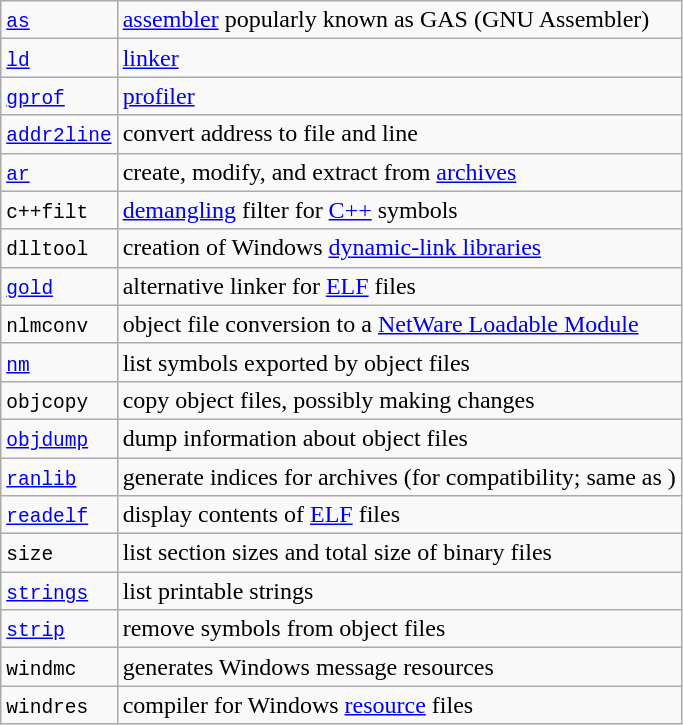<table class="wikitable">
<tr>
<td><code><a href='#'>as</a></code></td>
<td><a href='#'>assembler</a> popularly known as GAS (GNU Assembler)</td>
</tr>
<tr>
<td><code><a href='#'>ld</a></code></td>
<td><a href='#'>linker</a></td>
</tr>
<tr>
<td><code><a href='#'>gprof</a></code></td>
<td><a href='#'>profiler</a></td>
</tr>
<tr>
<td><code><a href='#'>addr2line</a></code></td>
<td>convert address to file and line</td>
</tr>
<tr>
<td><code><a href='#'>ar</a></code></td>
<td>create, modify, and extract from <a href='#'>archives</a></td>
</tr>
<tr>
<td><code>c++filt</code></td>
<td><a href='#'>demangling</a> filter for <a href='#'>C++</a> symbols</td>
</tr>
<tr>
<td><code>dlltool</code></td>
<td>creation of Windows <a href='#'>dynamic-link libraries</a></td>
</tr>
<tr>
<td><code><a href='#'>gold</a></code></td>
<td>alternative linker for <a href='#'>ELF</a> files</td>
</tr>
<tr>
<td><code>nlmconv</code></td>
<td>object file conversion to a <a href='#'>NetWare Loadable Module</a></td>
</tr>
<tr>
<td><code><a href='#'>nm</a></code></td>
<td>list symbols exported by object files</td>
</tr>
<tr>
<td><code>objcopy</code></td>
<td>copy object files, possibly making changes</td>
</tr>
<tr>
<td><code><a href='#'>objdump</a></code></td>
<td>dump information about object files</td>
</tr>
<tr>
<td><code><a href='#'>ranlib</a></code></td>
<td>generate indices for archives (for compatibility; same as )</td>
</tr>
<tr>
<td><code><a href='#'>readelf</a></code></td>
<td>display contents of <a href='#'>ELF</a> files</td>
</tr>
<tr>
<td><code>size</code></td>
<td>list section sizes and total size of binary files</td>
</tr>
<tr>
<td><code><a href='#'>strings</a></code></td>
<td>list printable strings</td>
</tr>
<tr>
<td><code><a href='#'>strip</a></code></td>
<td>remove symbols from object files</td>
</tr>
<tr>
<td><code>windmc</code></td>
<td>generates Windows message resources</td>
</tr>
<tr>
<td><code>windres</code></td>
<td>compiler for Windows <a href='#'>resource</a> files</td>
</tr>
</table>
